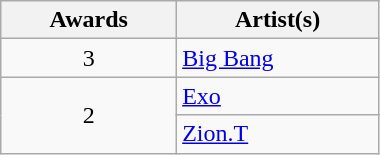<table class="wikitable" style="width:20%; text-align:center;">
<tr>
<th scope="col">Awards</th>
<th scope="col">Artist(s)</th>
</tr>
<tr>
<td>3</td>
<td align=left><a href='#'>Big Bang</a></td>
</tr>
<tr>
<td rowspan=2>2</td>
<td align=left><a href='#'>Exo</a></td>
</tr>
<tr>
<td align=left><a href='#'>Zion.T</a></td>
</tr>
</table>
